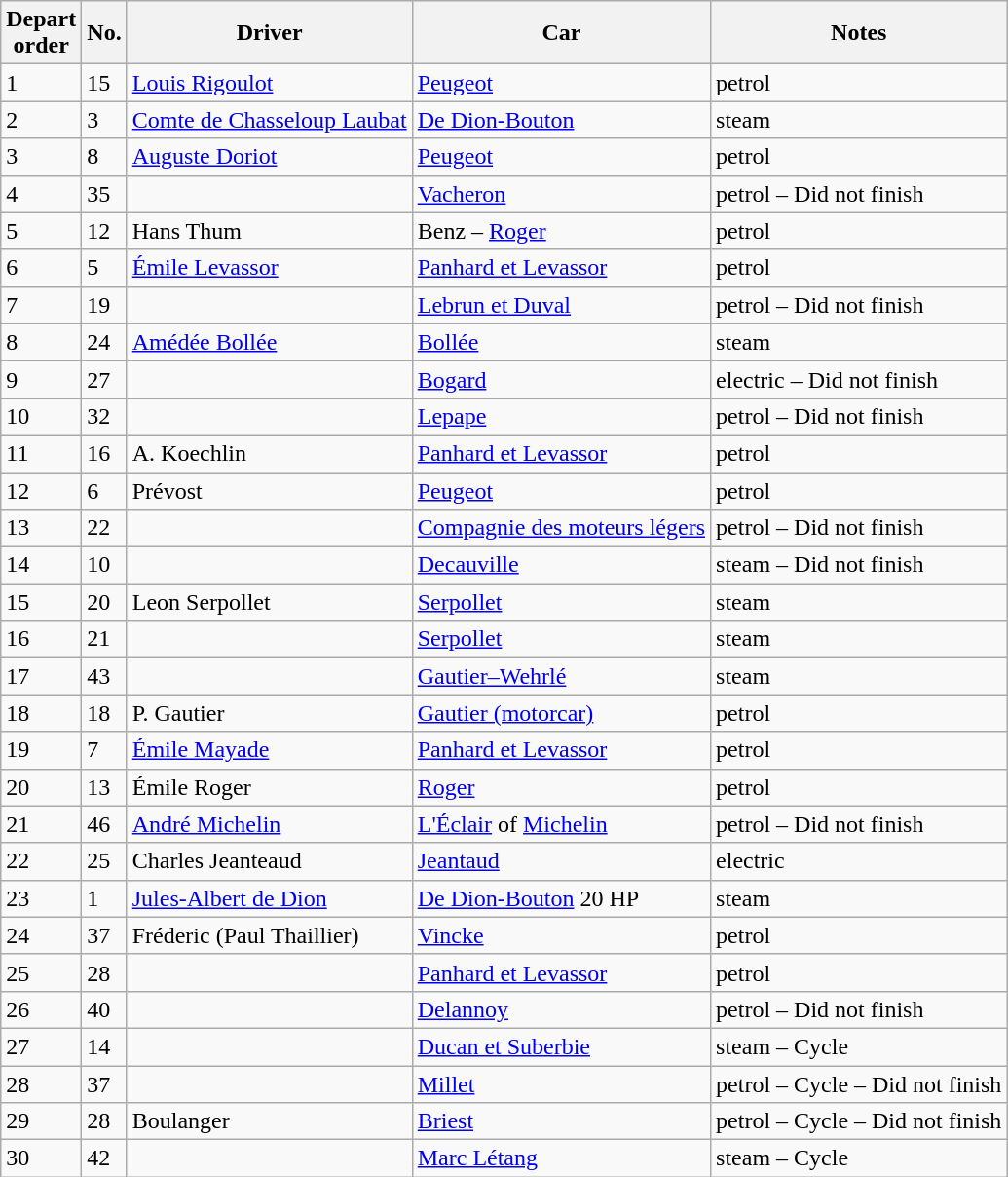<table class="wikitable">
<tr>
<th>Depart<br>order</th>
<th>No.</th>
<th>Driver</th>
<th>Car</th>
<th>Notes</th>
</tr>
<tr>
<td>1</td>
<td>15</td>
<td><a href='#'>Louis Rigoulot</a></td>
<td><a href='#'>Peugeot</a></td>
<td>petrol</td>
</tr>
<tr>
<td>2</td>
<td>3</td>
<td><a href='#'>Comte de Chasseloup Laubat</a></td>
<td><a href='#'>De Dion-Bouton</a></td>
<td>steam</td>
</tr>
<tr>
<td>3</td>
<td>8</td>
<td><a href='#'>Auguste Doriot</a></td>
<td><a href='#'>Peugeot</a></td>
<td>petrol</td>
</tr>
<tr>
<td>4</td>
<td>35</td>
<td></td>
<td><a href='#'>Vacheron</a></td>
<td>petrol – Did not finish</td>
</tr>
<tr>
<td>5</td>
<td>12</td>
<td>Hans Thum</td>
<td>Benz – <a href='#'>Roger</a></td>
<td>petrol</td>
</tr>
<tr>
<td>6</td>
<td>5</td>
<td><a href='#'>Émile Levassor</a></td>
<td><a href='#'>Panhard et Levassor</a></td>
<td>petrol</td>
</tr>
<tr>
<td>7</td>
<td>19</td>
<td></td>
<td><a href='#'>Lebrun et Duval</a></td>
<td>petrol – Did not finish</td>
</tr>
<tr>
<td>8</td>
<td>24</td>
<td><a href='#'>Amédée Bollée</a></td>
<td><a href='#'>Bollée</a></td>
<td>steam</td>
</tr>
<tr>
<td>9</td>
<td>27</td>
<td></td>
<td><a href='#'>Bogard</a></td>
<td>electric – Did not finish</td>
</tr>
<tr>
<td>10</td>
<td>32</td>
<td></td>
<td><a href='#'>Lepape</a></td>
<td>petrol – Did not finish</td>
</tr>
<tr>
<td>11</td>
<td>16</td>
<td>A. Koechlin</td>
<td><a href='#'>Panhard et Levassor</a></td>
<td>petrol</td>
</tr>
<tr>
<td>12</td>
<td>6</td>
<td>Prévost</td>
<td><a href='#'>Peugeot</a></td>
<td>petrol</td>
</tr>
<tr>
<td>13</td>
<td>22</td>
<td></td>
<td><a href='#'>Compagnie des moteurs légers</a></td>
<td>petrol – Did not finish</td>
</tr>
<tr>
<td>14</td>
<td>10</td>
<td></td>
<td><a href='#'>Decauville</a></td>
<td>steam – Did not finish</td>
</tr>
<tr>
<td>15</td>
<td>20</td>
<td>Leon Serpollet</td>
<td><a href='#'>Serpollet</a></td>
<td>steam</td>
</tr>
<tr>
<td>16</td>
<td>21</td>
<td></td>
<td><a href='#'>Serpollet</a></td>
<td>steam</td>
</tr>
<tr>
<td>17</td>
<td>43</td>
<td></td>
<td><a href='#'>Gautier–Wehrlé</a></td>
<td>steam</td>
</tr>
<tr>
<td>18</td>
<td>18</td>
<td>P. Gautier</td>
<td><a href='#'>Gautier (motorcar)</a></td>
<td>petrol</td>
</tr>
<tr>
<td>19</td>
<td>7</td>
<td><a href='#'>Émile Mayade</a></td>
<td><a href='#'>Panhard et Levassor</a></td>
<td>petrol</td>
</tr>
<tr>
<td>20</td>
<td>13</td>
<td>Émile Roger</td>
<td><a href='#'>Roger</a></td>
<td>petrol</td>
</tr>
<tr>
<td>21</td>
<td>46</td>
<td><a href='#'>André Michelin</a></td>
<td><a href='#'>L'Éclair</a> of <a href='#'>Michelin</a></td>
<td>petrol – Did not finish</td>
</tr>
<tr>
<td>22</td>
<td>25</td>
<td>Charles Jeanteaud</td>
<td><a href='#'>Jeantaud</a></td>
<td>electric</td>
</tr>
<tr>
<td>23</td>
<td>1</td>
<td><a href='#'>Jules-Albert de Dion</a></td>
<td><a href='#'>De Dion-Bouton</a> 20 HP</td>
<td>steam</td>
</tr>
<tr>
<td>24</td>
<td>37</td>
<td>Fréderic (Paul Thaillier)</td>
<td><a href='#'>Vincke</a></td>
<td>petrol</td>
</tr>
<tr>
<td>25</td>
<td>28</td>
<td></td>
<td><a href='#'>Panhard et Levassor</a></td>
<td>petrol</td>
</tr>
<tr>
<td>26</td>
<td>40</td>
<td></td>
<td><a href='#'>Delannoy</a></td>
<td>petrol – Did not finish</td>
</tr>
<tr>
<td>27</td>
<td>14</td>
<td></td>
<td><a href='#'>Ducan et Suberbie</a></td>
<td>steam – Cycle</td>
</tr>
<tr>
<td>28</td>
<td>37</td>
<td></td>
<td><a href='#'>Millet</a></td>
<td>petrol – Cycle – Did not finish</td>
</tr>
<tr>
<td>29</td>
<td>28</td>
<td>Boulanger</td>
<td><a href='#'>Briest</a></td>
<td>petrol – Cycle – Did not finish</td>
</tr>
<tr>
<td>30</td>
<td>42</td>
<td></td>
<td><a href='#'>Marc Létang</a></td>
<td>steam – Cycle</td>
</tr>
</table>
